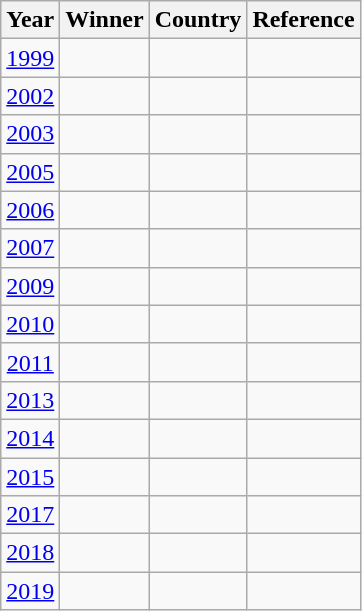<table class="wikitable sortable" align="center">
<tr>
<th>Year</th>
<th>Winner</th>
<th>Country</th>
<th class="unsortable">Reference</th>
</tr>
<tr align=center>
<td><a href='#'>1999</a></td>
<td></td>
<td></td>
<td></td>
</tr>
<tr align=center>
<td><a href='#'>2002</a></td>
<td></td>
<td></td>
<td></td>
</tr>
<tr align=center>
<td><a href='#'>2003</a></td>
<td></td>
<td></td>
<td></td>
</tr>
<tr align=center>
<td><a href='#'>2005</a></td>
<td></td>
<td></td>
<td></td>
</tr>
<tr align=center>
<td><a href='#'>2006</a></td>
<td></td>
<td></td>
<td></td>
</tr>
<tr align=center>
<td><a href='#'>2007</a></td>
<td></td>
<td></td>
<td></td>
</tr>
<tr align=center>
<td><a href='#'>2009</a></td>
<td></td>
<td></td>
<td></td>
</tr>
<tr align=center>
<td><a href='#'>2010</a></td>
<td></td>
<td></td>
<td></td>
</tr>
<tr align=center>
<td><a href='#'>2011</a></td>
<td></td>
<td></td>
<td></td>
</tr>
<tr align=center>
<td><a href='#'>2013</a></td>
<td></td>
<td></td>
<td></td>
</tr>
<tr align=center>
<td><a href='#'>2014</a></td>
<td></td>
<td></td>
<td></td>
</tr>
<tr align=center>
<td><a href='#'>2015</a></td>
<td></td>
<td></td>
<td></td>
</tr>
<tr align=center>
<td><a href='#'>2017</a></td>
<td></td>
<td></td>
<td></td>
</tr>
<tr align=center>
<td><a href='#'>2018</a></td>
<td></td>
<td></td>
<td></td>
</tr>
<tr align=center>
<td><a href='#'>2019</a></td>
<td></td>
<td></td>
<td></td>
</tr>
</table>
